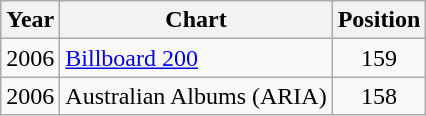<table class="wikitable">
<tr>
<th>Year</th>
<th>Chart</th>
<th>Position</th>
</tr>
<tr>
<td>2006</td>
<td><a href='#'>Billboard 200</a></td>
<td style="text-align:center;">159</td>
</tr>
<tr>
<td>2006</td>
<td>Australian Albums (ARIA) </td>
<td style="text-align:center;">158</td>
</tr>
</table>
